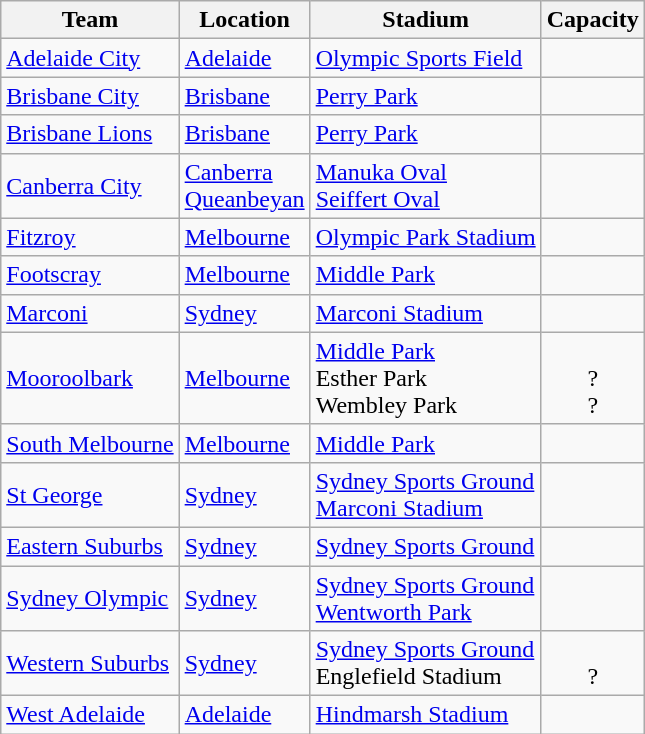<table class="wikitable sortable">
<tr>
<th>Team</th>
<th>Location</th>
<th>Stadium</th>
<th>Capacity</th>
</tr>
<tr>
<td><a href='#'>Adelaide City</a></td>
<td><a href='#'>Adelaide</a></td>
<td><a href='#'>Olympic Sports Field</a></td>
<td style="text-align:center"></td>
</tr>
<tr>
<td><a href='#'>Brisbane City</a></td>
<td><a href='#'>Brisbane</a></td>
<td><a href='#'>Perry Park</a></td>
<td style="text-align:center"></td>
</tr>
<tr>
<td><a href='#'>Brisbane Lions</a></td>
<td><a href='#'>Brisbane</a></td>
<td><a href='#'>Perry Park</a></td>
<td style="text-align:center"></td>
</tr>
<tr>
<td><a href='#'>Canberra City</a></td>
<td><a href='#'>Canberra</a><br><a href='#'>Queanbeyan</a></td>
<td><a href='#'>Manuka Oval</a><br><a href='#'>Seiffert Oval</a></td>
<td style="text-align:center"><br></td>
</tr>
<tr>
<td><a href='#'>Fitzroy</a></td>
<td><a href='#'>Melbourne</a></td>
<td><a href='#'>Olympic Park Stadium</a></td>
<td style="text-align:center"></td>
</tr>
<tr>
<td><a href='#'>Footscray</a></td>
<td><a href='#'>Melbourne</a></td>
<td><a href='#'>Middle Park</a></td>
<td style="text-align:center"></td>
</tr>
<tr>
<td><a href='#'>Marconi</a></td>
<td><a href='#'>Sydney</a></td>
<td><a href='#'>Marconi Stadium</a></td>
<td style="text-align:center"></td>
</tr>
<tr>
<td><a href='#'>Mooroolbark</a></td>
<td><a href='#'>Melbourne</a></td>
<td><a href='#'>Middle Park</a><br>Esther Park<br>Wembley Park</td>
<td style="text-align:center"><br>?<br>?</td>
</tr>
<tr>
<td><a href='#'>South Melbourne</a></td>
<td><a href='#'>Melbourne</a></td>
<td><a href='#'>Middle Park</a></td>
<td style="text-align:center"></td>
</tr>
<tr>
<td><a href='#'>St George</a></td>
<td><a href='#'>Sydney</a></td>
<td><a href='#'>Sydney Sports Ground</a><br><a href='#'>Marconi Stadium</a></td>
<td style="text-align:center"><br></td>
</tr>
<tr>
<td><a href='#'>Eastern Suburbs</a></td>
<td><a href='#'>Sydney</a></td>
<td><a href='#'>Sydney Sports Ground</a></td>
<td style="text-align:center"></td>
</tr>
<tr>
<td><a href='#'>Sydney Olympic</a></td>
<td><a href='#'>Sydney</a></td>
<td><a href='#'>Sydney Sports Ground</a><br><a href='#'>Wentworth Park</a></td>
<td style="text-align:center"><br></td>
</tr>
<tr>
<td><a href='#'>Western Suburbs</a></td>
<td><a href='#'>Sydney</a></td>
<td><a href='#'>Sydney Sports Ground</a><br>Englefield Stadium</td>
<td style="text-align:center"><br>?</td>
</tr>
<tr>
<td><a href='#'>West Adelaide</a></td>
<td><a href='#'>Adelaide</a></td>
<td><a href='#'>Hindmarsh Stadium</a></td>
<td style="text-align:center"></td>
</tr>
</table>
